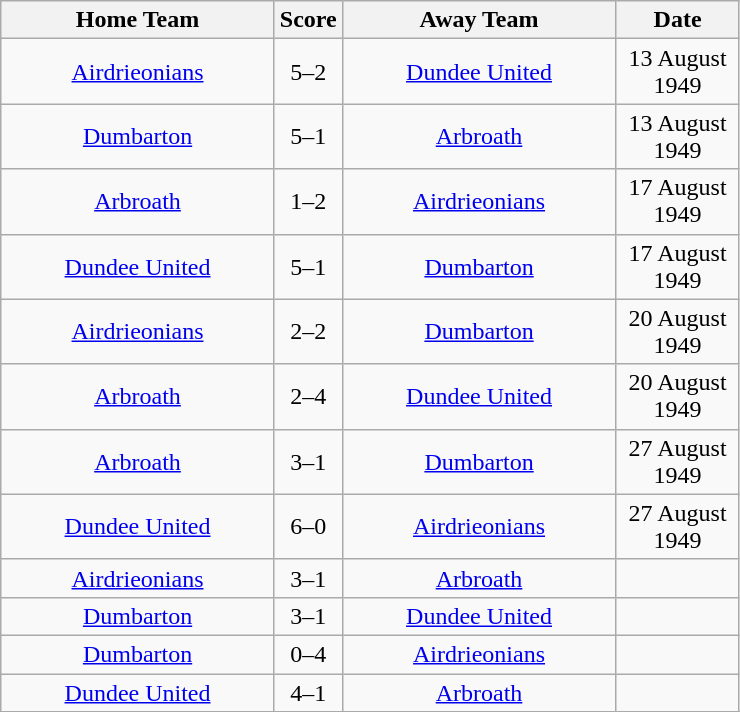<table class="wikitable" style="text-align:center;">
<tr>
<th width=175>Home Team</th>
<th width=20>Score</th>
<th width=175>Away Team</th>
<th width= 75>Date</th>
</tr>
<tr>
<td><a href='#'>Airdrieonians</a></td>
<td>5–2</td>
<td><a href='#'>Dundee United</a></td>
<td>13 August 1949</td>
</tr>
<tr>
<td><a href='#'>Dumbarton</a></td>
<td>5–1</td>
<td><a href='#'>Arbroath</a></td>
<td>13 August 1949</td>
</tr>
<tr>
<td><a href='#'>Arbroath</a></td>
<td>1–2</td>
<td><a href='#'>Airdrieonians</a></td>
<td>17 August 1949</td>
</tr>
<tr>
<td><a href='#'>Dundee United</a></td>
<td>5–1</td>
<td><a href='#'>Dumbarton</a></td>
<td>17 August 1949</td>
</tr>
<tr>
<td><a href='#'>Airdrieonians</a></td>
<td>2–2</td>
<td><a href='#'>Dumbarton</a></td>
<td>20 August 1949</td>
</tr>
<tr>
<td><a href='#'>Arbroath</a></td>
<td>2–4</td>
<td><a href='#'>Dundee United</a></td>
<td>20 August 1949</td>
</tr>
<tr>
<td><a href='#'>Arbroath</a></td>
<td>3–1</td>
<td><a href='#'>Dumbarton</a></td>
<td>27 August 1949</td>
</tr>
<tr>
<td><a href='#'>Dundee United</a></td>
<td>6–0</td>
<td><a href='#'>Airdrieonians</a></td>
<td>27 August 1949</td>
</tr>
<tr>
<td><a href='#'>Airdrieonians</a></td>
<td>3–1</td>
<td><a href='#'>Arbroath</a></td>
<td></td>
</tr>
<tr>
<td><a href='#'>Dumbarton</a></td>
<td>3–1</td>
<td><a href='#'>Dundee United</a></td>
<td></td>
</tr>
<tr>
<td><a href='#'>Dumbarton</a></td>
<td>0–4</td>
<td><a href='#'>Airdrieonians</a></td>
<td></td>
</tr>
<tr>
<td><a href='#'>Dundee United</a></td>
<td>4–1</td>
<td><a href='#'>Arbroath</a></td>
<td></td>
</tr>
<tr>
</tr>
</table>
